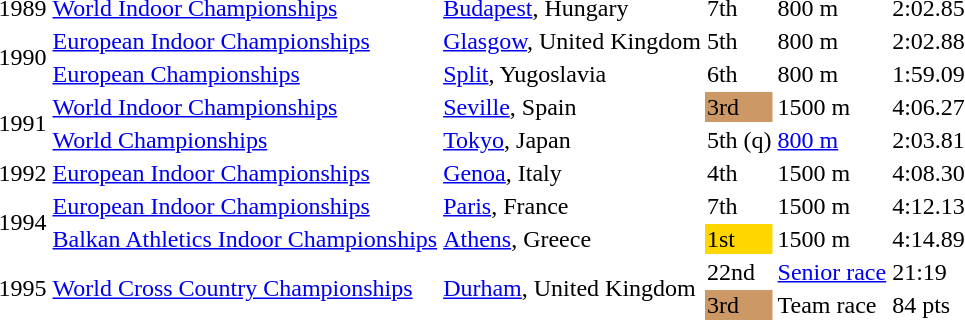<table>
<tr>
<td>1989</td>
<td><a href='#'>World Indoor Championships</a></td>
<td><a href='#'>Budapest</a>, Hungary</td>
<td>7th</td>
<td>800 m</td>
<td>2:02.85</td>
</tr>
<tr>
<td rowspan=2>1990</td>
<td><a href='#'>European Indoor Championships</a></td>
<td><a href='#'>Glasgow</a>, United Kingdom</td>
<td>5th</td>
<td>800 m</td>
<td>2:02.88</td>
</tr>
<tr>
<td><a href='#'>European Championships</a></td>
<td><a href='#'>Split</a>, Yugoslavia</td>
<td>6th</td>
<td>800 m</td>
<td>1:59.09</td>
</tr>
<tr>
<td rowspan=2>1991</td>
<td><a href='#'>World Indoor Championships</a></td>
<td><a href='#'>Seville</a>, Spain</td>
<td bgcolor=cc9966>3rd</td>
<td>1500 m</td>
<td>4:06.27</td>
</tr>
<tr>
<td><a href='#'>World Championships</a></td>
<td><a href='#'>Tokyo</a>, Japan</td>
<td>5th (q)</td>
<td><a href='#'>800 m</a></td>
<td>2:03.81</td>
</tr>
<tr>
<td>1992</td>
<td><a href='#'>European Indoor Championships</a></td>
<td><a href='#'>Genoa</a>, Italy</td>
<td>4th</td>
<td>1500 m</td>
<td>4:08.30</td>
</tr>
<tr>
<td rowspan=2>1994</td>
<td><a href='#'>European Indoor Championships</a></td>
<td><a href='#'>Paris</a>, France</td>
<td>7th</td>
<td>1500 m</td>
<td>4:12.13</td>
</tr>
<tr>
<td><a href='#'>Balkan Athletics Indoor Championships</a></td>
<td><a href='#'>Athens</a>, Greece</td>
<td bgcolor=gold>1st</td>
<td>1500 m</td>
<td>4:14.89</td>
</tr>
<tr>
<td rowspan=2>1995</td>
<td rowspan=2><a href='#'>World Cross Country Championships</a></td>
<td rowspan=2><a href='#'>Durham</a>, United Kingdom</td>
<td>22nd</td>
<td><a href='#'>Senior race</a></td>
<td>21:19</td>
</tr>
<tr>
<td bgcolor=cc9966>3rd</td>
<td>Team race</td>
<td>84 pts</td>
</tr>
</table>
